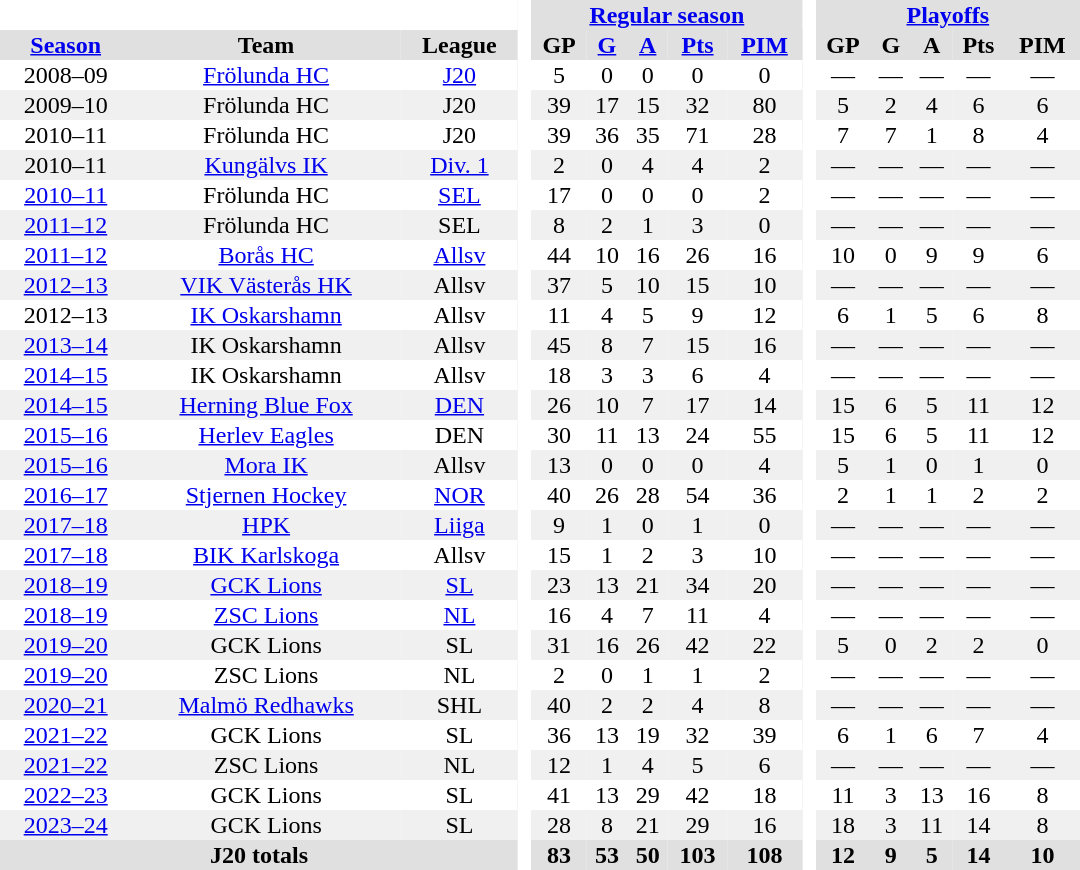<table border="0" cellpadding="1" cellspacing="0" ID="Table3" style="text-align:center; width:45em">
<tr bgcolor="#e0e0e0">
<th colspan="3" bgcolor="#ffffff"> </th>
<th rowspan="99" bgcolor="#ffffff"> </th>
<th colspan="5"><a href='#'>Regular season</a></th>
<th rowspan="99" bgcolor="#ffffff"> </th>
<th colspan="5"><a href='#'>Playoffs</a></th>
</tr>
<tr bgcolor="#e0e0e0">
<th><a href='#'>Season</a></th>
<th>Team</th>
<th>League</th>
<th>GP</th>
<th><a href='#'>G</a></th>
<th><a href='#'>A</a></th>
<th><a href='#'>Pts</a></th>
<th><a href='#'>PIM</a></th>
<th>GP</th>
<th>G</th>
<th>A</th>
<th>Pts</th>
<th>PIM</th>
</tr>
<tr>
<td>2008–09</td>
<td><a href='#'>Frölunda HC</a></td>
<td><a href='#'>J20</a></td>
<td>5</td>
<td>0</td>
<td>0</td>
<td>0</td>
<td>0</td>
<td>—</td>
<td>—</td>
<td>—</td>
<td>—</td>
<td>—</td>
</tr>
<tr bgcolor="#f0f0f0">
<td>2009–10</td>
<td>Frölunda HC</td>
<td>J20</td>
<td>39</td>
<td>17</td>
<td>15</td>
<td>32</td>
<td>80</td>
<td>5</td>
<td>2</td>
<td>4</td>
<td>6</td>
<td>6</td>
</tr>
<tr>
<td>2010–11</td>
<td>Frölunda HC</td>
<td>J20</td>
<td>39</td>
<td>36</td>
<td>35</td>
<td>71</td>
<td>28</td>
<td>7</td>
<td>7</td>
<td>1</td>
<td>8</td>
<td>4</td>
</tr>
<tr bgcolor="#f0f0f0">
<td>2010–11</td>
<td><a href='#'>Kungälvs IK</a></td>
<td><a href='#'>Div. 1</a></td>
<td>2</td>
<td>0</td>
<td>4</td>
<td>4</td>
<td>2</td>
<td>—</td>
<td>—</td>
<td>—</td>
<td>—</td>
<td>—</td>
</tr>
<tr>
<td><a href='#'>2010–11</a></td>
<td>Frölunda HC</td>
<td><a href='#'>SEL</a></td>
<td>17</td>
<td>0</td>
<td>0</td>
<td>0</td>
<td>2</td>
<td>—</td>
<td>—</td>
<td>—</td>
<td>—</td>
<td>—</td>
</tr>
<tr bgcolor="#f0f0f0">
<td><a href='#'>2011–12</a></td>
<td>Frölunda HC</td>
<td>SEL</td>
<td>8</td>
<td>2</td>
<td>1</td>
<td>3</td>
<td>0</td>
<td>—</td>
<td>—</td>
<td>—</td>
<td>—</td>
<td>—</td>
</tr>
<tr>
<td><a href='#'>2011–12</a></td>
<td><a href='#'>Borås HC</a></td>
<td><a href='#'>Allsv</a></td>
<td>44</td>
<td>10</td>
<td>16</td>
<td>26</td>
<td>16</td>
<td>10</td>
<td>0</td>
<td>9</td>
<td>9</td>
<td>6</td>
</tr>
<tr bgcolor="#f0f0f0">
<td><a href='#'>2012–13</a></td>
<td><a href='#'>VIK Västerås HK</a></td>
<td>Allsv</td>
<td>37</td>
<td>5</td>
<td>10</td>
<td>15</td>
<td>10</td>
<td>—</td>
<td>—</td>
<td>—</td>
<td>—</td>
<td>—</td>
</tr>
<tr>
<td>2012–13</td>
<td><a href='#'>IK Oskarshamn</a></td>
<td>Allsv</td>
<td>11</td>
<td>4</td>
<td>5</td>
<td>9</td>
<td>12</td>
<td>6</td>
<td>1</td>
<td>5</td>
<td>6</td>
<td>8</td>
</tr>
<tr bgcolor="#f0f0f0">
<td><a href='#'>2013–14</a></td>
<td>IK Oskarshamn</td>
<td>Allsv</td>
<td>45</td>
<td>8</td>
<td>7</td>
<td>15</td>
<td>16</td>
<td>—</td>
<td>—</td>
<td>—</td>
<td>—</td>
<td>—</td>
</tr>
<tr>
<td><a href='#'>2014–15</a></td>
<td>IK Oskarshamn</td>
<td>Allsv</td>
<td>18</td>
<td>3</td>
<td>3</td>
<td>6</td>
<td>4</td>
<td>—</td>
<td>—</td>
<td>—</td>
<td>—</td>
<td>—</td>
</tr>
<tr bgcolor="#f0f0f0">
<td><a href='#'>2014–15</a></td>
<td><a href='#'>Herning Blue Fox</a></td>
<td><a href='#'>DEN</a></td>
<td>26</td>
<td>10</td>
<td>7</td>
<td>17</td>
<td>14</td>
<td>15</td>
<td>6</td>
<td>5</td>
<td>11</td>
<td>12</td>
</tr>
<tr>
<td><a href='#'>2015–16</a></td>
<td><a href='#'>Herlev Eagles</a></td>
<td>DEN</td>
<td>30</td>
<td>11</td>
<td>13</td>
<td>24</td>
<td>55</td>
<td>15</td>
<td>6</td>
<td>5</td>
<td>11</td>
<td>12</td>
</tr>
<tr bgcolor="#f0f0f0">
<td><a href='#'>2015–16</a></td>
<td><a href='#'>Mora IK</a></td>
<td>Allsv</td>
<td>13</td>
<td>0</td>
<td>0</td>
<td>0</td>
<td>4</td>
<td>5</td>
<td>1</td>
<td>0</td>
<td>1</td>
<td>0</td>
</tr>
<tr>
<td><a href='#'>2016–17</a></td>
<td><a href='#'>Stjernen Hockey</a></td>
<td><a href='#'>NOR</a></td>
<td>40</td>
<td>26</td>
<td>28</td>
<td>54</td>
<td>36</td>
<td>2</td>
<td>1</td>
<td>1</td>
<td>2</td>
<td>2</td>
</tr>
<tr bgcolor="#f0f0f0">
<td><a href='#'>2017–18</a></td>
<td><a href='#'>HPK</a></td>
<td><a href='#'>Liiga</a></td>
<td>9</td>
<td>1</td>
<td>0</td>
<td>1</td>
<td>0</td>
<td>—</td>
<td>—</td>
<td>—</td>
<td>—</td>
<td>—</td>
</tr>
<tr>
<td><a href='#'>2017–18</a></td>
<td><a href='#'>BIK Karlskoga</a></td>
<td>Allsv</td>
<td>15</td>
<td>1</td>
<td>2</td>
<td>3</td>
<td>10</td>
<td>—</td>
<td>—</td>
<td>—</td>
<td>—</td>
<td>—</td>
</tr>
<tr bgcolor="#f0f0f0">
<td><a href='#'>2018–19</a></td>
<td><a href='#'>GCK Lions</a></td>
<td><a href='#'>SL</a></td>
<td>23</td>
<td>13</td>
<td>21</td>
<td>34</td>
<td>20</td>
<td>—</td>
<td>—</td>
<td>—</td>
<td>—</td>
<td>—</td>
</tr>
<tr>
<td><a href='#'>2018–19</a></td>
<td><a href='#'>ZSC Lions</a></td>
<td><a href='#'>NL</a></td>
<td>16</td>
<td>4</td>
<td>7</td>
<td>11</td>
<td>4</td>
<td>—</td>
<td>—</td>
<td>—</td>
<td>—</td>
<td>—</td>
</tr>
<tr bgcolor="#f0f0f0">
<td><a href='#'>2019–20</a></td>
<td>GCK Lions</td>
<td>SL</td>
<td>31</td>
<td>16</td>
<td>26</td>
<td>42</td>
<td>22</td>
<td>5</td>
<td>0</td>
<td>2</td>
<td>2</td>
<td>0</td>
</tr>
<tr>
<td><a href='#'>2019–20</a></td>
<td>ZSC Lions</td>
<td>NL</td>
<td>2</td>
<td>0</td>
<td>1</td>
<td>1</td>
<td>2</td>
<td>—</td>
<td>—</td>
<td>—</td>
<td>—</td>
<td>—</td>
</tr>
<tr bgcolor="#f0f0f0">
<td><a href='#'>2020–21</a></td>
<td><a href='#'>Malmö Redhawks</a></td>
<td>SHL</td>
<td>40</td>
<td>2</td>
<td>2</td>
<td>4</td>
<td>8</td>
<td>—</td>
<td>—</td>
<td>—</td>
<td>—</td>
<td>—</td>
</tr>
<tr>
<td><a href='#'>2021–22</a></td>
<td>GCK Lions</td>
<td>SL</td>
<td>36</td>
<td>13</td>
<td>19</td>
<td>32</td>
<td>39</td>
<td>6</td>
<td>1</td>
<td>6</td>
<td>7</td>
<td>4</td>
</tr>
<tr bgcolor="#f0f0f0">
<td><a href='#'>2021–22</a></td>
<td>ZSC Lions</td>
<td>NL</td>
<td>12</td>
<td>1</td>
<td>4</td>
<td>5</td>
<td>6</td>
<td>—</td>
<td>—</td>
<td>—</td>
<td>—</td>
<td>—</td>
</tr>
<tr>
<td><a href='#'>2022–23</a></td>
<td>GCK Lions</td>
<td>SL</td>
<td>41</td>
<td>13</td>
<td>29</td>
<td>42</td>
<td>18</td>
<td>11</td>
<td>3</td>
<td>13</td>
<td>16</td>
<td>8</td>
</tr>
<tr bgcolor="#f0f0f0">
<td><a href='#'>2023–24</a></td>
<td>GCK Lions</td>
<td>SL</td>
<td>28</td>
<td>8</td>
<td>21</td>
<td>29</td>
<td>16</td>
<td>18</td>
<td>3</td>
<td>11</td>
<td>14</td>
<td>8</td>
</tr>
<tr bgcolor="#e0e0e0">
<th colspan="3">J20 totals</th>
<th>83</th>
<th>53</th>
<th>50</th>
<th>103</th>
<th>108</th>
<th>12</th>
<th>9</th>
<th>5</th>
<th>14</th>
<th>10</th>
</tr>
</table>
